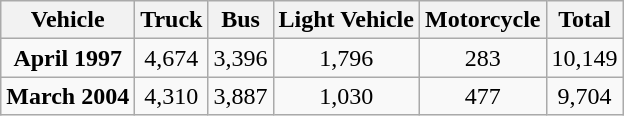<table class="wikitable" style="text-align:center; margin-right:60px">
<tr>
<th>Vehicle</th>
<th>Truck</th>
<th>Bus</th>
<th>Light Vehicle</th>
<th>Motorcycle</th>
<th>Total</th>
</tr>
<tr>
<td><strong>April 1997</strong></td>
<td>4,674</td>
<td>3,396</td>
<td>1,796</td>
<td>283</td>
<td>10,149</td>
</tr>
<tr>
<td><strong>March 2004</strong></td>
<td>4,310</td>
<td>3,887</td>
<td>1,030</td>
<td>477</td>
<td>9,704</td>
</tr>
</table>
